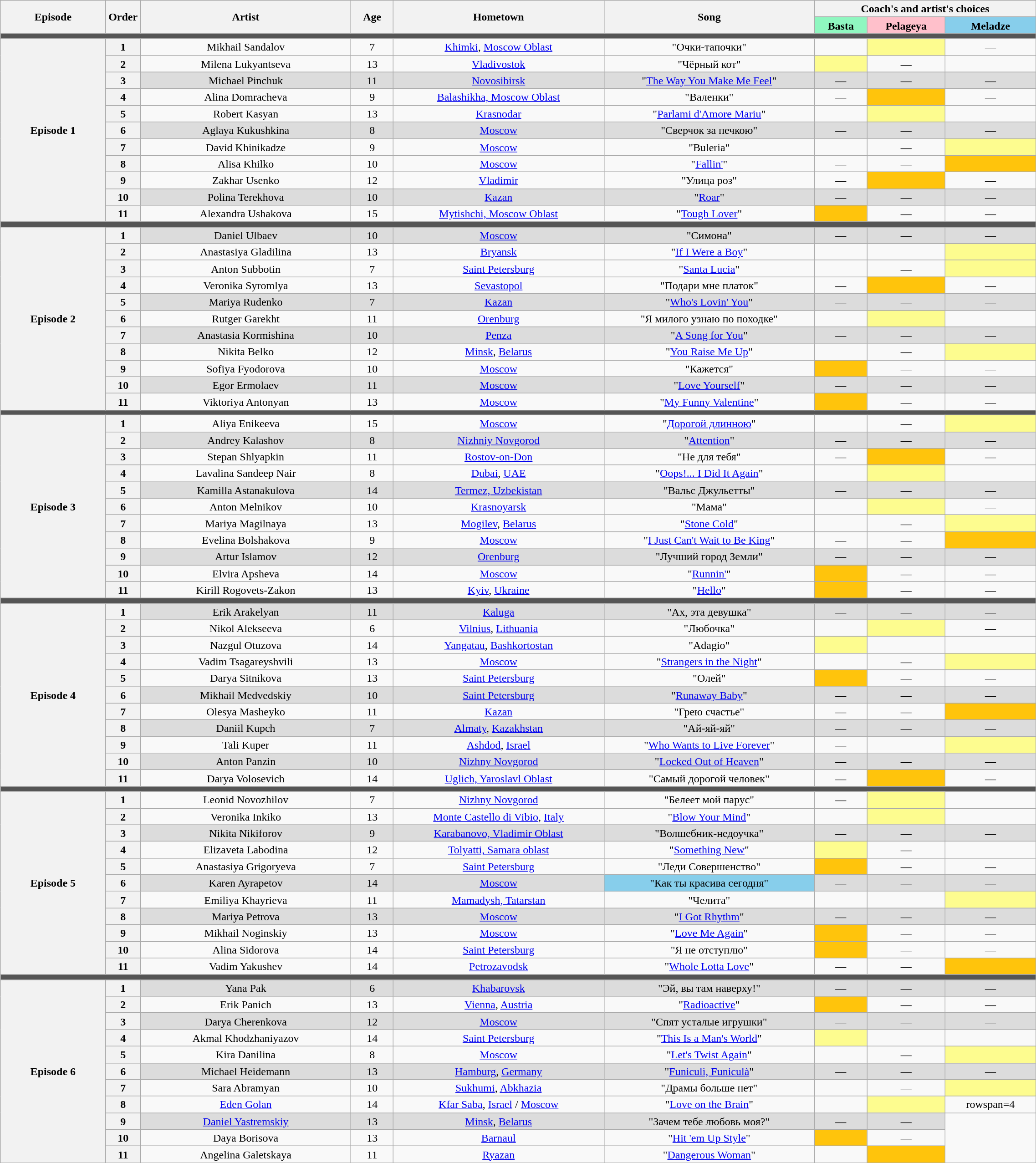<table class="wikitable" style="text-align:center; line-height:17px; width:120%">
<tr>
<th rowspan="2" scope="col" style="width:10%">Episode</th>
<th rowspan="2" scope="col" style="width:03%">Order</th>
<th rowspan="2" scope="col" style="width:20%">Artist</th>
<th rowspan="2" scope="col" style="width:04%">Age</th>
<th rowspan="2" scope="col" style="width:20%">Hometown</th>
<th rowspan="2" scope="col" style="width:20%">Song</th>
<th colspan="3" scope="col" style="width:21%">Coach's and artist's choices</th>
</tr>
<tr>
<th style="background:#8ff7c0">Basta</th>
<th style="background:pink">Pelageya</th>
<th style="background:#87ceeb">Meladze</th>
</tr>
<tr>
<td colspan="9" style="background:#555"></td>
</tr>
<tr>
<th rowspan=11><strong>Episode 1</strong> </th>
<th>1</th>
<td>Mikhail Sandalov</td>
<td>7</td>
<td><a href='#'>Khimki</a>, <a href='#'>Moscow Oblast</a></td>
<td>"Очки-тапочки"</td>
<td><strong></strong></td>
<td style="background:#fdfc8f;"><strong></strong></td>
<td>—</td>
</tr>
<tr>
<th>2</th>
<td>Milena Lukyantseva</td>
<td>13</td>
<td><a href='#'>Vladivostok</a></td>
<td>"Чёрный кот"</td>
<td style="background:#fdfc8f;"><strong></strong></td>
<td>—</td>
<td><strong></strong></td>
</tr>
<tr style="background:#DCDCDC;">
<th>3</th>
<td>Michael Pinchuk</td>
<td>11</td>
<td><a href='#'>Novosibirsk</a></td>
<td>"<a href='#'>The Way You Make Me Feel</a>"</td>
<td>—</td>
<td>—</td>
<td>—</td>
</tr>
<tr>
<th>4</th>
<td>Alina Domracheva</td>
<td>9</td>
<td><a href='#'>Balashikha, Moscow Oblast</a></td>
<td>"Валенки"</td>
<td>—</td>
<td style="background:#FFC40C;"><strong></strong></td>
<td>—</td>
</tr>
<tr>
<th>5</th>
<td>Robert Kasyan</td>
<td>13</td>
<td><a href='#'>Krasnodar</a></td>
<td>"<a href='#'>Parlami d'Amore Mariu</a>"</td>
<td><strong></strong></td>
<td style="background:#fdfc8f;"><strong></strong></td>
<td><strong></strong></td>
</tr>
<tr style="background:#DCDCDC;">
<th>6</th>
<td>Aglaya Kukushkina</td>
<td>8</td>
<td><a href='#'>Moscow</a></td>
<td>"Сверчок за печкою"</td>
<td>—</td>
<td>—</td>
<td>—</td>
</tr>
<tr>
<th>7</th>
<td>David Khinikadze</td>
<td>9</td>
<td><a href='#'>Moscow</a></td>
<td>"Buleria"</td>
<td><strong></strong></td>
<td>—</td>
<td style="background:#fdfc8f;"><strong></strong></td>
</tr>
<tr>
<th>8</th>
<td>Alisa Khilko</td>
<td>10</td>
<td><a href='#'>Moscow</a></td>
<td>"<a href='#'>Fallin'</a>"</td>
<td>—</td>
<td>—</td>
<td style="background:#FFC40C;"><strong></strong></td>
</tr>
<tr>
<th>9</th>
<td>Zakhar Usenko</td>
<td>12</td>
<td><a href='#'>Vladimir</a></td>
<td>"Улица роз"</td>
<td>—</td>
<td style="background:#FFC40C;"><strong></strong></td>
<td>—</td>
</tr>
<tr style="background:#DCDCDC;">
<th>10</th>
<td>Polina Terekhova</td>
<td>10</td>
<td><a href='#'>Kazan</a></td>
<td>"<a href='#'>Roar</a>"</td>
<td>—</td>
<td>—</td>
<td>—</td>
</tr>
<tr>
<th>11</th>
<td>Alexandra Ushakova</td>
<td>15</td>
<td><a href='#'>Mytishchi, Moscow Oblast</a></td>
<td>"<a href='#'>Tough Lover</a>"</td>
<td style="background:#FFC40C;"><strong></strong></td>
<td>—</td>
<td>—</td>
</tr>
<tr>
<td colspan="9" style="background:#555"></td>
</tr>
<tr>
<th rowspan=12><strong>Episode 2</strong> </th>
</tr>
<tr style="background:#DCDCDC;">
<th>1</th>
<td>Daniel Ulbaev</td>
<td>10</td>
<td><a href='#'>Moscow</a></td>
<td>"Симона"</td>
<td>—</td>
<td>—</td>
<td>—</td>
</tr>
<tr>
<th>2</th>
<td>Anastasiya Gladilina</td>
<td>13</td>
<td><a href='#'>Bryansk</a></td>
<td>"<a href='#'>If I Were a Boy</a>"</td>
<td><strong></strong></td>
<td><strong></strong></td>
<td style="background:#fdfc8f;"><strong></strong></td>
</tr>
<tr>
<th>3</th>
<td>Anton Subbotin</td>
<td>7</td>
<td><a href='#'>Saint Petersburg</a></td>
<td>"<a href='#'>Santa Lucia</a>"</td>
<td><strong></strong></td>
<td>—</td>
<td style="background:#fdfc8f;"><strong></strong></td>
</tr>
<tr>
<th>4</th>
<td>Veronika Syromlya</td>
<td>13</td>
<td><a href='#'>Sevastopol</a></td>
<td>"Подари мне платок"</td>
<td>—</td>
<td style="background:#FFC40C;"><strong></strong></td>
<td>—</td>
</tr>
<tr style="background:#DCDCDC;">
<th>5</th>
<td>Mariya Rudenko</td>
<td>7</td>
<td><a href='#'>Kazan</a></td>
<td>"<a href='#'>Who's Lovin' You</a>"</td>
<td>—</td>
<td>—</td>
<td>—</td>
</tr>
<tr>
<th>6</th>
<td>Rutger Garekht</td>
<td>11</td>
<td><a href='#'>Orenburg</a></td>
<td>"Я милого узнаю по походке"</td>
<td><strong></strong></td>
<td style="background:#fdfc8f;"><strong></strong></td>
<td><strong></strong></td>
</tr>
<tr style="background:#DCDCDC;">
<th>7</th>
<td>Anastasia Kormishina</td>
<td>10</td>
<td><a href='#'>Penza</a></td>
<td>"<a href='#'>A Song for You</a>"</td>
<td>—</td>
<td>—</td>
<td>—</td>
</tr>
<tr>
<th>8</th>
<td>Nikita Belko</td>
<td>12</td>
<td><a href='#'>Minsk</a>, <a href='#'>Belarus</a> </td>
<td>"<a href='#'>You Raise Me Up</a>"</td>
<td><strong></strong></td>
<td>—</td>
<td style="background:#fdfc8f;"><strong></strong></td>
</tr>
<tr>
<th>9</th>
<td>Sofiya Fyodorova</td>
<td>10</td>
<td><a href='#'>Moscow</a></td>
<td>"Кажется"</td>
<td style="background:#FFC40C;"><strong></strong></td>
<td>—</td>
<td>—</td>
</tr>
<tr style="background:#DCDCDC;">
<th>10</th>
<td>Egor Ermolaev</td>
<td>11</td>
<td><a href='#'>Moscow</a></td>
<td>"<a href='#'>Love Yourself</a>"</td>
<td>—</td>
<td>—</td>
<td>—</td>
</tr>
<tr>
<th>11</th>
<td>Viktoriya Antonyan</td>
<td>13</td>
<td><a href='#'>Moscow</a></td>
<td>"<a href='#'>My Funny Valentine</a>"</td>
<td style="background:#FFC40C;"><strong></strong></td>
<td>—</td>
<td>—</td>
</tr>
<tr>
<td colspan="9" style="background:#555"></td>
</tr>
<tr>
<th rowspan=11><strong>Episode 3</strong> </th>
<th>1</th>
<td>Aliya Enikeeva</td>
<td>15</td>
<td><a href='#'>Moscow</a></td>
<td>"<a href='#'>Дорогой длинною</a>"</td>
<td><strong></strong></td>
<td>—</td>
<td style="background:#fdfc8f;"><strong></strong></td>
</tr>
<tr style="background:#DCDCDC;">
<th>2</th>
<td>Andrey Kalashov</td>
<td>8</td>
<td><a href='#'>Nizhniy Novgorod</a></td>
<td>"<a href='#'>Attention</a>"</td>
<td>—</td>
<td>—</td>
<td>—</td>
</tr>
<tr>
<th>3</th>
<td>Stepan Shlyapkin</td>
<td>11</td>
<td><a href='#'>Rostov-on-Don</a></td>
<td>"Не для тебя"</td>
<td>—</td>
<td style="background:#FFC40C;"><strong></strong></td>
<td>—</td>
</tr>
<tr>
<th>4</th>
<td>Lavalina Sandeep Nair</td>
<td>8</td>
<td><a href='#'>Dubai</a>, <a href='#'>UAE</a> </td>
<td>"<a href='#'>Oops!... I Did It Again</a>"</td>
<td><strong></strong></td>
<td style="background:#fdfc8f;"><strong></strong></td>
<td><strong></strong></td>
</tr>
<tr style="background:#DCDCDC;">
<th>5</th>
<td>Kamilla Astanakulova</td>
<td>14</td>
<td><a href='#'>Termez, Uzbekistan</a> </td>
<td>"Вальс Джульетты"</td>
<td>—</td>
<td>—</td>
<td>—</td>
</tr>
<tr>
<th>6</th>
<td>Anton Melnikov</td>
<td>10</td>
<td><a href='#'>Krasnoyarsk</a></td>
<td>"Мама"</td>
<td><strong></strong></td>
<td style="background:#fdfc8f;"><strong></strong></td>
<td>—</td>
</tr>
<tr>
<th>7</th>
<td>Mariya Magilnaya</td>
<td>13</td>
<td><a href='#'>Mogilev</a>, <a href='#'>Belarus</a> </td>
<td>"<a href='#'>Stone Cold</a>"</td>
<td><strong></strong></td>
<td>—</td>
<td style="background:#fdfc8f;"><strong></strong></td>
</tr>
<tr>
<th>8</th>
<td>Evelina Bolshakova</td>
<td>9</td>
<td><a href='#'>Moscow</a></td>
<td>"<a href='#'>I Just Can't Wait to Be King</a>"</td>
<td>—</td>
<td>—</td>
<td style="background:#FFC40C;"><strong></strong></td>
</tr>
<tr style="background:#DCDCDC;"|>
<th>9</th>
<td>Artur Islamov</td>
<td>12</td>
<td><a href='#'>Orenburg</a></td>
<td>"Лучший город Земли"</td>
<td>—</td>
<td>—</td>
<td>—</td>
</tr>
<tr>
<th>10</th>
<td>Elvira Apsheva</td>
<td>14</td>
<td><a href='#'>Moscow</a></td>
<td>"<a href='#'>Runnin'</a>"</td>
<td style="background:#FFC40C;"><strong></strong></td>
<td>—</td>
<td>—</td>
</tr>
<tr>
<th>11</th>
<td>Kirill Rogovets-Zakon</td>
<td>13</td>
<td><a href='#'>Kyiv</a>, <a href='#'>Ukraine</a> </td>
<td>"<a href='#'>Hello</a>"</td>
<td style="background:#FFC40C;"><strong></strong></td>
<td>—</td>
<td>—</td>
</tr>
<tr>
<td colspan="9" style="background:#555"></td>
</tr>
<tr>
<th rowspan=12><strong>Episode 4</strong> </th>
</tr>
<tr style="background:#DCDCDC;">
<th>1</th>
<td>Erik Arakelyan</td>
<td>11</td>
<td><a href='#'>Kaluga</a></td>
<td>"Ах, эта девушка"</td>
<td>—</td>
<td>—</td>
<td>—</td>
</tr>
<tr>
<th>2</th>
<td>Nikol Alekseeva</td>
<td>6</td>
<td><a href='#'>Vilnius</a>, <a href='#'>Lithuania</a> </td>
<td>"Любочка"</td>
<td><strong></strong></td>
<td style="background:#fdfc8f;"><strong></strong></td>
<td>—</td>
</tr>
<tr>
<th>3</th>
<td>Nazgul Otuzova</td>
<td>14</td>
<td><a href='#'>Yangatau</a>, <a href='#'>Bashkortostan</a></td>
<td>"Adagio"</td>
<td style="background:#fdfc8f;"><strong></strong></td>
<td><strong></strong></td>
<td><strong></strong></td>
</tr>
<tr>
<th>4</th>
<td>Vadim Tsagareyshvili</td>
<td>13</td>
<td><a href='#'>Moscow</a></td>
<td>"<a href='#'>Strangers in the Night</a>"</td>
<td><strong></strong></td>
<td>—</td>
<td style="background:#fdfc8f;"><strong></strong></td>
</tr>
<tr>
<th>5</th>
<td>Darya Sitnikova</td>
<td>13</td>
<td><a href='#'>Saint Petersburg</a></td>
<td>"Олей"</td>
<td style="background:#FFC40C;"><strong></strong></td>
<td>—</td>
<td>—</td>
</tr>
<tr style="background:#DCDCDC;">
<th>6</th>
<td>Mikhail Medvedskiy</td>
<td>10</td>
<td><a href='#'>Saint Petersburg</a></td>
<td>"<a href='#'>Runaway Baby</a>"</td>
<td>—</td>
<td>—</td>
<td>—</td>
</tr>
<tr>
<th>7</th>
<td>Olesya Masheyko</td>
<td>11</td>
<td><a href='#'>Kazan</a></td>
<td>"Грею счастье"</td>
<td>—</td>
<td>—</td>
<td style="background:#FFC40C;"><strong></strong></td>
</tr>
<tr style="background:#DCDCDC;">
<th>8</th>
<td>Daniil Kupch</td>
<td>7</td>
<td><a href='#'>Almaty</a>, <a href='#'>Kazakhstan</a> </td>
<td>"Ай-яй-яй"</td>
<td>—</td>
<td>—</td>
<td>—</td>
</tr>
<tr>
<th>9</th>
<td>Tali Kuper</td>
<td>11</td>
<td><a href='#'>Ashdod</a>, <a href='#'>Israel</a> </td>
<td>"<a href='#'>Who Wants to Live Forever</a>"</td>
<td>—</td>
<td><strong></strong></td>
<td style="background:#fdfc8f;"><strong></strong></td>
</tr>
<tr style="background:#DCDCDC;">
<th>10</th>
<td>Anton Panzin</td>
<td>10</td>
<td><a href='#'>Nizhny Novgorod</a></td>
<td>"<a href='#'>Locked Out of Heaven</a>"</td>
<td>—</td>
<td>—</td>
<td>—</td>
</tr>
<tr>
<th>11</th>
<td>Darya Volosevich</td>
<td>14</td>
<td><a href='#'>Uglich, Yaroslavl Oblast</a></td>
<td>"Самый дорогой человек"</td>
<td>—</td>
<td style="background:#FFC40C;"><strong></strong></td>
<td>—</td>
</tr>
<tr>
<td colspan="9" style="background:#555"></td>
</tr>
<tr>
<th rowspan=11><strong>Episode 5</strong> </th>
<th>1</th>
<td>Leonid Novozhilov</td>
<td>7</td>
<td><a href='#'>Nizhny Novgorod</a></td>
<td>"Белеет мой парус"</td>
<td>—</td>
<td style="background:#fdfc8f;"><strong></strong></td>
<td><strong></strong></td>
</tr>
<tr>
<th>2</th>
<td>Veronika Inkiko</td>
<td>13</td>
<td><a href='#'>Monte Castello di Vibio</a>, <a href='#'>Italy</a> </td>
<td>"<a href='#'>Blow Your Mind</a>"</td>
<td><strong></strong></td>
<td style="background:#fdfc8f;"><strong></strong></td>
<td><strong></strong></td>
</tr>
<tr style="background:#DCDCDC;">
<th>3</th>
<td>Nikita Nikiforov</td>
<td>9</td>
<td><a href='#'>Karabanovo, Vladimir Oblast</a></td>
<td>"Волшебник-недоучка"</td>
<td>—</td>
<td>—</td>
<td>—</td>
</tr>
<tr>
<th>4</th>
<td>Elizaveta Labodina</td>
<td>12</td>
<td><a href='#'>Tolyatti, Samara oblast</a></td>
<td>"<a href='#'>Something New</a>"</td>
<td style="background:#fdfc8f;"><strong></strong></td>
<td>—</td>
<td><strong></strong></td>
</tr>
<tr>
<th>5</th>
<td>Anastasiya Grigoryeva</td>
<td>7</td>
<td><a href='#'>Saint Petersburg</a></td>
<td>"Леди Совершенство"</td>
<td style="background:#FFC40C;"><strong></strong></td>
<td>—</td>
<td>—</td>
</tr>
<tr style="background:#DCDCDC;">
<th>6</th>
<td>Karen Ayrapetov</td>
<td>14</td>
<td><a href='#'>Moscow</a></td>
<td style="background:#87ceeb">"Как ты красива сегодня"</td>
<td>—</td>
<td>—</td>
<td>—</td>
</tr>
<tr>
<th>7</th>
<td>Emiliya Khayrieva</td>
<td>11</td>
<td><a href='#'>Mamadysh, Tatarstan</a></td>
<td>"Челита"</td>
<td><strong></strong></td>
<td><strong></strong></td>
<td style="background:#fdfc8f;"><strong></strong></td>
</tr>
<tr style="background:#DCDCDC;">
<th>8</th>
<td>Mariya Petrova</td>
<td>13</td>
<td><a href='#'>Moscow</a></td>
<td>"<a href='#'>I Got Rhythm</a>"</td>
<td>—</td>
<td>—</td>
<td>—</td>
</tr>
<tr>
<th>9</th>
<td>Mikhail Noginskiy</td>
<td>13</td>
<td><a href='#'>Moscow</a></td>
<td>"<a href='#'>Love Me Again</a>"</td>
<td style="background:#FFC40C;"><strong></strong></td>
<td>—</td>
<td>—</td>
</tr>
<tr>
<th>10</th>
<td>Alina Sidorova</td>
<td>14</td>
<td><a href='#'>Saint Petersburg</a></td>
<td>"Я не отступлю"</td>
<td style="background:#FFC40C;"><strong></strong></td>
<td>—</td>
<td>—</td>
</tr>
<tr>
<th>11</th>
<td>Vadim Yakushev</td>
<td>14</td>
<td><a href='#'>Petrozavodsk</a></td>
<td>"<a href='#'>Whole Lotta Love</a>"</td>
<td>—</td>
<td>—</td>
<td style="background:#FFC40C;"><strong></strong></td>
</tr>
<tr>
<td colspan="9" style="background:#555"></td>
</tr>
<tr>
<th rowspan=12><strong>Episode 6</strong> </th>
</tr>
<tr style="background:#DCDCDC;">
<th>1</th>
<td>Yana Pak</td>
<td>6</td>
<td><a href='#'>Khabarovsk</a></td>
<td>"Эй, вы там наверху!"</td>
<td>—</td>
<td>—</td>
<td>—</td>
</tr>
<tr>
<th>2</th>
<td>Erik Panich</td>
<td>13</td>
<td><a href='#'>Vienna</a>, <a href='#'>Austria</a> </td>
<td>"<a href='#'>Radioactive</a>"</td>
<td style="background:#FFC40C;"><strong></strong></td>
<td>—</td>
<td>—</td>
</tr>
<tr style="background:#DCDCDC;">
<th>3</th>
<td>Darya Cherenkova</td>
<td>12</td>
<td><a href='#'>Moscow</a></td>
<td>"Спят усталые игрушки"</td>
<td>—</td>
<td>—</td>
<td>—</td>
</tr>
<tr>
<th>4</th>
<td>Akmal Khodzhaniyazov</td>
<td>14</td>
<td><a href='#'>Saint Petersburg</a></td>
<td>"<a href='#'>This Is a Man's World</a>"</td>
<td style="background:#fdfc8f;"><strong></strong></td>
<td><strong></strong></td>
<td><strong></strong></td>
</tr>
<tr>
<th>5</th>
<td>Kira Danilina</td>
<td>8</td>
<td><a href='#'>Moscow</a></td>
<td>"<a href='#'>Let's Twist Again</a>"</td>
<td><strong></strong></td>
<td>—</td>
<td style="background:#fdfc8f;"><strong></strong></td>
</tr>
<tr style="background:#DCDCDC;"|>
<th>6</th>
<td>Michael Heidemann</td>
<td>13</td>
<td><a href='#'>Hamburg</a>, <a href='#'>Germany</a> </td>
<td>"<a href='#'>Funiculì, Funiculà</a>"</td>
<td>—</td>
<td>—</td>
<td>—</td>
</tr>
<tr>
<th>7</th>
<td>Sara Abramyan</td>
<td>10</td>
<td><a href='#'>Sukhumi</a>, <a href='#'>Abkhazia</a> </td>
<td>"Драмы больше нет"</td>
<td><strong></strong></td>
<td>—</td>
<td style="background:#fdfc8f;"><strong></strong></td>
</tr>
<tr>
<th>8</th>
<td><a href='#'>Eden Golan</a></td>
<td>14</td>
<td><a href='#'>Kfar Saba</a>, <a href='#'>Israel</a>  / <a href='#'>Moscow</a></td>
<td>"<a href='#'>Love on the Brain</a>"</td>
<td><strong></strong></td>
<td style="background:#fdfc8f;"><strong></strong></td>
<td>rowspan=4 </td>
</tr>
<tr style="background:#DCDCDC;">
<th>9</th>
<td><a href='#'>Daniel Yastremskiy</a></td>
<td>13</td>
<td><a href='#'>Minsk</a>, <a href='#'>Belarus</a> </td>
<td>"Зачем тебе любовь моя?"</td>
<td>—</td>
<td>—</td>
</tr>
<tr>
<th>10</th>
<td>Daya Borisova</td>
<td>13</td>
<td><a href='#'>Barnaul</a></td>
<td>"<a href='#'>Hit 'em Up Style</a>"</td>
<td style="background:#FFC40C;"><strong></strong></td>
<td>—</td>
</tr>
<tr>
<th>11</th>
<td>Angelina Galetskaya</td>
<td>11</td>
<td><a href='#'>Ryazan</a></td>
<td>"<a href='#'>Dangerous Woman</a>"</td>
<td></td>
<td style="background:#FFC40C;"><strong></strong></td>
</tr>
<tr>
</tr>
</table>
